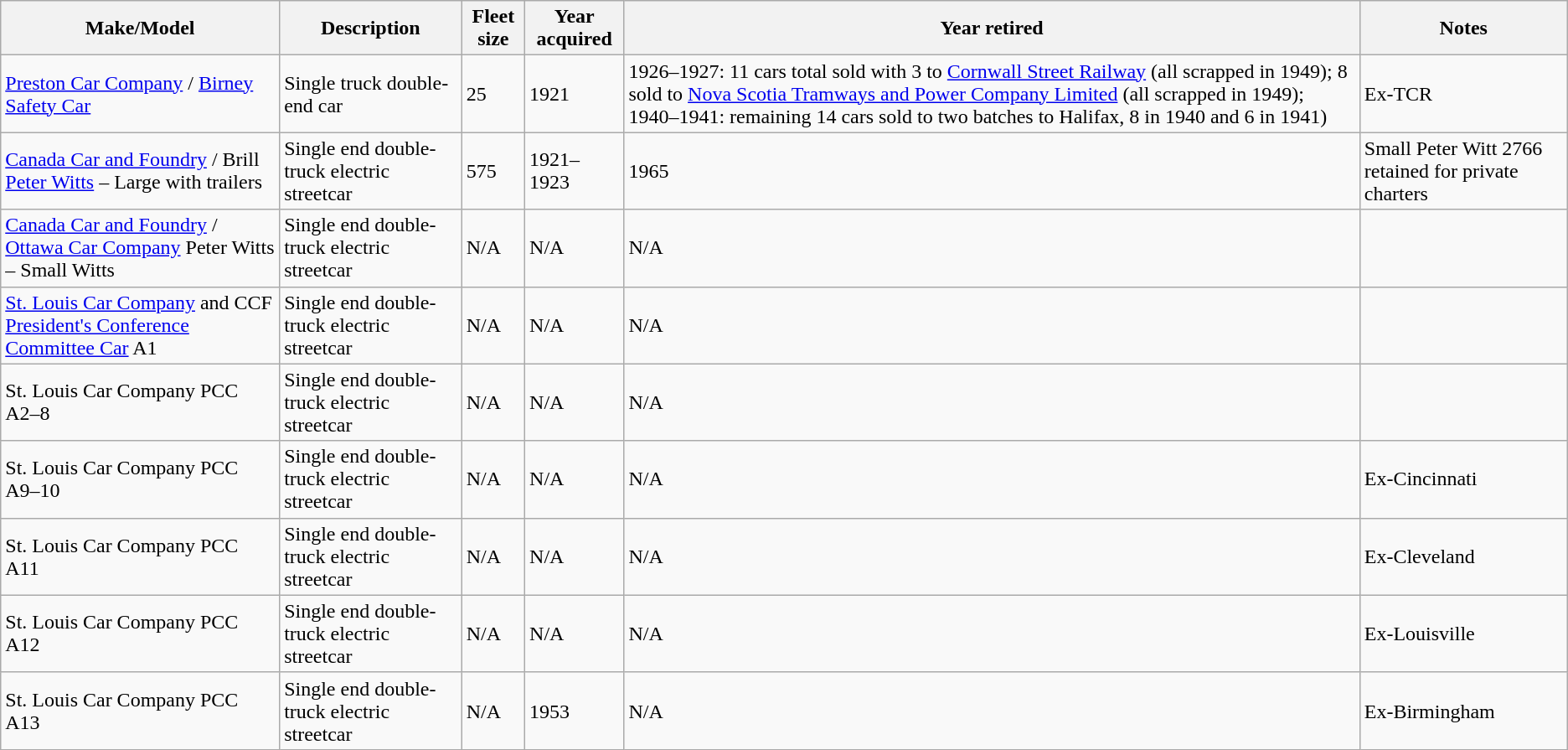<table class="wikitable">
<tr>
<th>Make/Model</th>
<th>Description</th>
<th>Fleet size</th>
<th>Year acquired</th>
<th>Year retired</th>
<th>Notes</th>
</tr>
<tr>
<td><a href='#'>Preston Car Company</a> / <a href='#'>Birney Safety Car</a></td>
<td>Single truck double-end car</td>
<td>25</td>
<td>1921</td>
<td>1926–1927: 11 cars total sold with 3 to <a href='#'>Cornwall Street Railway</a> (all scrapped in 1949); 8 sold to <a href='#'>Nova Scotia Tramways and Power Company Limited</a> (all scrapped in 1949); 1940–1941: remaining 14 cars sold to two batches to Halifax, 8 in 1940 and 6 in 1941)</td>
<td>Ex-TCR</td>
</tr>
<tr>
<td><a href='#'>Canada Car and Foundry</a> / Brill <a href='#'>Peter Witts</a> – Large with trailers</td>
<td>Single end double-truck electric streetcar</td>
<td>575</td>
<td>1921–1923</td>
<td>1965</td>
<td>Small Peter Witt 2766 retained for private charters</td>
</tr>
<tr>
<td><a href='#'>Canada Car and Foundry</a> / <a href='#'>Ottawa Car Company</a> Peter Witts – Small Witts</td>
<td>Single end double-truck electric streetcar</td>
<td>N/A</td>
<td>N/A</td>
<td>N/A</td>
<td></td>
</tr>
<tr>
<td><a href='#'>St. Louis Car Company</a> and CCF <a href='#'>President's Conference Committee Car</a> A1</td>
<td>Single end double-truck electric streetcar</td>
<td>N/A</td>
<td>N/A</td>
<td>N/A</td>
<td></td>
</tr>
<tr>
<td>St. Louis Car Company PCC A2–8</td>
<td>Single end double-truck electric streetcar</td>
<td>N/A</td>
<td>N/A</td>
<td>N/A</td>
<td></td>
</tr>
<tr>
<td>St. Louis Car Company PCC A9–10</td>
<td>Single end double-truck electric streetcar</td>
<td>N/A</td>
<td>N/A</td>
<td>N/A</td>
<td>Ex-Cincinnati</td>
</tr>
<tr>
<td>St. Louis Car Company PCC A11</td>
<td>Single end double-truck electric streetcar</td>
<td>N/A</td>
<td>N/A</td>
<td>N/A</td>
<td>Ex-Cleveland</td>
</tr>
<tr>
<td>St. Louis Car Company PCC A12</td>
<td>Single end double-truck electric streetcar</td>
<td>N/A</td>
<td>N/A</td>
<td>N/A</td>
<td>Ex-Louisville</td>
</tr>
<tr>
<td>St. Louis Car Company PCC A13</td>
<td>Single end double-truck electric streetcar</td>
<td>N/A</td>
<td>1953</td>
<td>N/A</td>
<td>Ex-Birmingham</td>
</tr>
</table>
